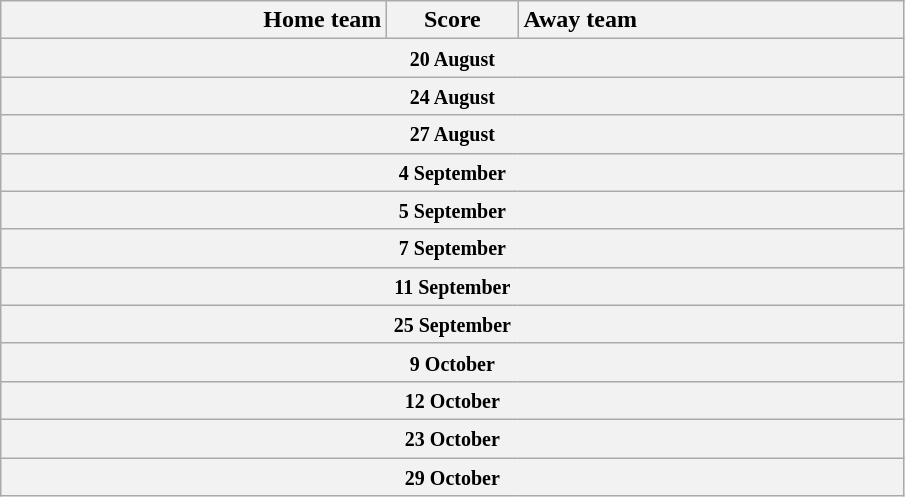<table class="wikitable" style="border-collapse: collapse;">
<tr>
<th style="text-align:right; width:250px">Home team</th>
<th style="width:80px">Score</th>
<th style="text-align:left; width:250px">Away team</th>
</tr>
<tr>
<th colspan="3" align="center"><small>20 August</small><br>
</th>
</tr>
<tr>
<th colspan="3" align="center"><small>24 August</small><br></th>
</tr>
<tr>
<th colspan="3" align="center"><small>27 August</small><br></th>
</tr>
<tr>
<th colspan="3" align="center"><small>4 September</small><br>

</th>
</tr>
<tr>
<th colspan="3" align="center"><small>5 September</small><br></th>
</tr>
<tr>
<th colspan="3" align="center"><small>7 September</small><br>
</th>
</tr>
<tr>
<th colspan="3" align="center"><small>11 September</small><br></th>
</tr>
<tr>
<th colspan="3" align="center"><small>25 September</small><br></th>
</tr>
<tr>
<th colspan="3" align="center"><small>9 October</small><br></th>
</tr>
<tr>
<th colspan="3" align="center"><small>12 October</small><br></th>
</tr>
<tr>
<th colspan="3" align="center"><small>23 October</small><br></th>
</tr>
<tr>
<th colspan="3" align="center"><small>29 October</small><br></th>
</tr>
</table>
